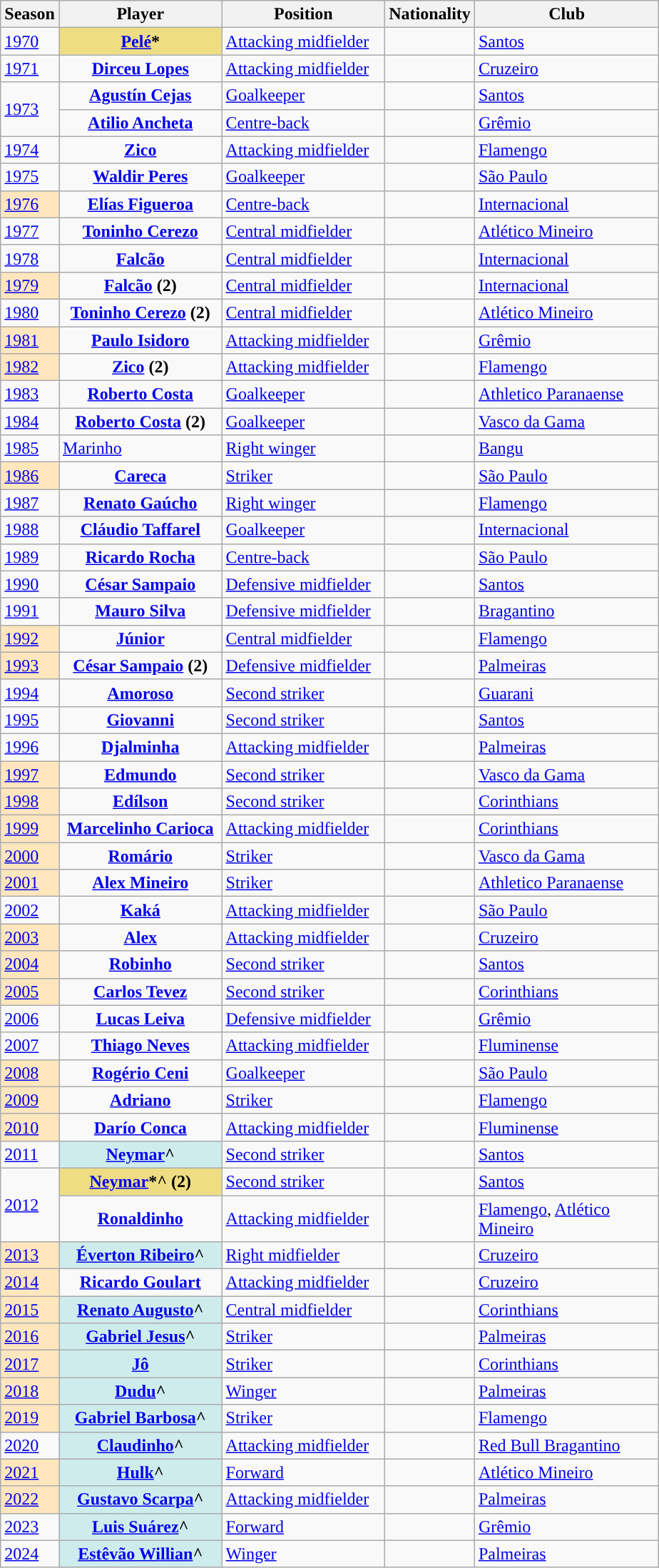<table class="sortable wikitable plainrowheaders">
<tr>
<th scope="col">Season</th>
<th scope="col" width=145px>Player</th>
<th scope="col" width=145px>Position</th>
<th scope="col" width=70px>Nationality</th>
<th scope="col" width=165px>Club</th>
</tr>
<tr>
<td><a href='#'>1970</a></td>
<th style="background-color: #eedd82" scope="row"><a href='#'>Pelé</a>*</th>
<td><a href='#'>Attacking midfielder</a></td>
<td align=center></td>
<td><a href='#'>Santos</a></td>
</tr>
<tr>
<td><a href='#'>1971</a></td>
<th style="background-color:transparent" scope="row"><a href='#'>Dirceu Lopes</a></th>
<td><a href='#'>Attacking midfielder</a></td>
<td align=center></td>
<td><a href='#'>Cruzeiro</a></td>
</tr>
<tr>
<td rowspan="2"><a href='#'>1973</a></td>
<th style="background-color:transparent" scope="row"><a href='#'>Agustín Cejas</a></th>
<td><a href='#'>Goalkeeper</a></td>
<td align=center></td>
<td><a href='#'>Santos</a></td>
</tr>
<tr>
<th style="background-color:transparent" scope="row"><a href='#'>Atilio Ancheta</a></th>
<td><a href='#'>Centre-back</a></td>
<td align=center></td>
<td><a href='#'>Grêmio</a></td>
</tr>
<tr>
<td><a href='#'>1974</a></td>
<th style="background-color:transparent" scope="row"><a href='#'>Zico</a></th>
<td><a href='#'>Attacking midfielder</a></td>
<td align=center></td>
<td><a href='#'>Flamengo</a></td>
</tr>
<tr>
<td><a href='#'>1975</a></td>
<th style="background-color:transparent" scope="row"><a href='#'>Waldir Peres</a></th>
<td><a href='#'>Goalkeeper</a></td>
<td align=center></td>
<td><a href='#'>São Paulo</a></td>
</tr>
<tr>
<td style="background-color:#FFE6BD"><a href='#'>1976</a> </td>
<th style="background-color:transparent" scope="row"><a href='#'>Elías Figueroa</a></th>
<td><a href='#'>Centre-back</a></td>
<td align=center></td>
<td><a href='#'>Internacional</a></td>
</tr>
<tr>
<td><a href='#'>1977</a></td>
<th style="background-color:transparent" scope="row"><a href='#'>Toninho Cerezo</a></th>
<td><a href='#'>Central midfielder</a></td>
<td align=center></td>
<td><a href='#'>Atlético Mineiro</a></td>
</tr>
<tr>
<td><a href='#'>1978</a></td>
<th style="background-color:transparent" scope="row"><a href='#'>Falcão</a></th>
<td><a href='#'>Central midfielder</a></td>
<td align=center></td>
<td><a href='#'>Internacional</a></td>
</tr>
<tr>
<td style="background-color:#FFE6BD"><a href='#'>1979</a> </td>
<th style="background-color:transparent" scope="row"><a href='#'>Falcão</a> (2)</th>
<td><a href='#'>Central midfielder</a></td>
<td align=center></td>
<td><a href='#'>Internacional</a></td>
</tr>
<tr>
<td><a href='#'>1980</a></td>
<th style="background-color:transparent" scope="row"><a href='#'>Toninho Cerezo</a> (2)</th>
<td><a href='#'>Central midfielder</a></td>
<td align=center></td>
<td><a href='#'>Atlético Mineiro</a></td>
</tr>
<tr>
<td style="background-color:#FFE6BD"><a href='#'>1981</a> </td>
<th style="background-color:transparent" scope="row"><a href='#'>Paulo Isidoro</a></th>
<td><a href='#'>Attacking midfielder</a></td>
<td align=center></td>
<td><a href='#'>Grêmio</a></td>
</tr>
<tr>
<td style="background-color:#FFE6BD"><a href='#'>1982</a> </td>
<th style="background-color:transparent" scope="row"><a href='#'>Zico</a> (2)</th>
<td><a href='#'>Attacking midfielder</a></td>
<td align=center></td>
<td><a href='#'>Flamengo</a></td>
</tr>
<tr>
<td><a href='#'>1983</a></td>
<th style="background-color:transparent" scope="row"><a href='#'>Roberto Costa</a></th>
<td><a href='#'>Goalkeeper</a></td>
<td align=center></td>
<td><a href='#'>Athletico Paranaense</a></td>
</tr>
<tr>
<td><a href='#'>1984</a></td>
<th style="background-color:transparent" scope="row"><a href='#'>Roberto Costa</a> (2)</th>
<td><a href='#'>Goalkeeper</a></td>
<td align=center></td>
<td><a href='#'>Vasco da Gama</a></td>
</tr>
<tr>
<td><a href='#'>1985</a></td>
<td style="background-color:transparent" scope="row"><a href='#'>Marinho</a></td>
<td><a href='#'>Right winger</a></td>
<td align=center></td>
<td><a href='#'>Bangu</a></td>
</tr>
<tr>
<td style="background-color:#FFE6BD"><a href='#'>1986</a> </td>
<th style="background-color:transparent" scope="row"><a href='#'>Careca</a></th>
<td><a href='#'>Striker</a></td>
<td align=center></td>
<td><a href='#'>São Paulo</a></td>
</tr>
<tr>
<td><a href='#'>1987</a></td>
<th style="background-color:transparent" scope="row"><a href='#'>Renato Gaúcho</a></th>
<td><a href='#'>Right winger</a></td>
<td align=center></td>
<td><a href='#'>Flamengo</a></td>
</tr>
<tr>
<td><a href='#'>1988</a></td>
<th style="background-color:transparent" scope="row"><a href='#'>Cláudio Taffarel</a></th>
<td><a href='#'>Goalkeeper</a></td>
<td align=center></td>
<td><a href='#'>Internacional</a></td>
</tr>
<tr>
<td><a href='#'>1989</a></td>
<th style="background-color:transparent" scope="row"><a href='#'>Ricardo Rocha</a></th>
<td><a href='#'>Centre-back</a></td>
<td align=center></td>
<td><a href='#'>São Paulo</a></td>
</tr>
<tr>
<td><a href='#'>1990</a></td>
<th style="background-color:transparent" scope="row"><a href='#'>César Sampaio</a></th>
<td><a href='#'>Defensive midfielder</a></td>
<td align=center></td>
<td><a href='#'>Santos</a></td>
</tr>
<tr>
<td><a href='#'>1991</a></td>
<th style="background-color:transparent" scope="row"><a href='#'>Mauro Silva</a></th>
<td><a href='#'>Defensive midfielder</a></td>
<td align=center></td>
<td><a href='#'>Bragantino</a></td>
</tr>
<tr>
<td style="background-color:#FFE6BD"><a href='#'>1992</a> </td>
<th style="background-color:transparent" scope="row"><a href='#'>Júnior</a></th>
<td><a href='#'>Central midfielder</a></td>
<td align=center></td>
<td><a href='#'>Flamengo</a></td>
</tr>
<tr>
<td style="background-color:#FFE6BD"><a href='#'>1993</a> </td>
<th style="background-color:transparent" scope="row"><a href='#'>César Sampaio</a> (2)</th>
<td><a href='#'>Defensive midfielder</a></td>
<td align=center></td>
<td><a href='#'>Palmeiras</a></td>
</tr>
<tr>
<td><a href='#'>1994</a></td>
<th style="background-color:transparent" scope="row"><a href='#'>Amoroso</a></th>
<td><a href='#'>Second striker</a></td>
<td align=center></td>
<td><a href='#'>Guarani</a></td>
</tr>
<tr>
<td><a href='#'>1995</a></td>
<th style="background-color:transparent" scope="row"><a href='#'>Giovanni</a></th>
<td><a href='#'>Second striker</a></td>
<td align=center></td>
<td><a href='#'>Santos</a></td>
</tr>
<tr>
<td><a href='#'>1996</a></td>
<th style="background-color:transparent" scope="row"><a href='#'>Djalminha</a></th>
<td><a href='#'>Attacking midfielder</a></td>
<td align=center></td>
<td><a href='#'>Palmeiras</a></td>
</tr>
<tr>
<td style="background-color:#FFE6BD"><a href='#'>1997</a> </td>
<th style="background-color:transparent" scope="row"><a href='#'>Edmundo</a></th>
<td><a href='#'>Second striker</a></td>
<td align=center></td>
<td><a href='#'>Vasco da Gama</a></td>
</tr>
<tr>
<td style="background-color:#FFE6BD"><a href='#'>1998</a> </td>
<th style="background-color:transparent" scope="row"><a href='#'>Edílson</a></th>
<td><a href='#'>Second striker</a></td>
<td align=center></td>
<td><a href='#'>Corinthians</a></td>
</tr>
<tr>
<td style="background-color:#FFE6BD"><a href='#'>1999</a> </td>
<th style="background-color:transparent" scope="row"><a href='#'>Marcelinho Carioca</a></th>
<td><a href='#'>Attacking midfielder</a></td>
<td align=center></td>
<td><a href='#'>Corinthians</a></td>
</tr>
<tr>
<td style="background-color:#FFE6BD"><a href='#'>2000</a> </td>
<th style="background-color:transparent" scope="row"><a href='#'>Romário</a></th>
<td><a href='#'>Striker</a></td>
<td align=center></td>
<td><a href='#'>Vasco da Gama</a></td>
</tr>
<tr>
<td style="background-color:#FFE6BD"><a href='#'>2001</a> </td>
<th style="background-color:transparent" scope="row"><a href='#'>Alex Mineiro</a></th>
<td><a href='#'>Striker</a></td>
<td align=center></td>
<td><a href='#'>Athletico Paranaense</a></td>
</tr>
<tr>
<td><a href='#'>2002</a></td>
<th style="background-color:transparent" scope="row"><a href='#'>Kaká</a></th>
<td><a href='#'>Attacking midfielder</a></td>
<td align=center></td>
<td><a href='#'>São Paulo</a></td>
</tr>
<tr>
<td style="background-color:#FFE6BD"><a href='#'>2003</a> </td>
<th style="background-color:transparent" scope="row"><a href='#'>Alex</a></th>
<td><a href='#'>Attacking midfielder</a></td>
<td align=center></td>
<td><a href='#'>Cruzeiro</a></td>
</tr>
<tr>
<td style="background-color:#FFE6BD"><a href='#'>2004</a> </td>
<th style="background-color:transparent" scope="row"><a href='#'>Robinho</a></th>
<td><a href='#'>Second striker</a></td>
<td align=center></td>
<td><a href='#'>Santos</a></td>
</tr>
<tr>
<td style="background-color:#FFE6BD"><a href='#'>2005</a> </td>
<th style="background-color:transparent" scope="row"><strong><a href='#'>Carlos Tevez</a></strong></th>
<td><a href='#'>Second striker</a></td>
<td align=center></td>
<td><a href='#'>Corinthians</a></td>
</tr>
<tr>
<td><a href='#'>2006</a></td>
<th style="background-color:transparent" scope="row"><a href='#'>Lucas Leiva</a></th>
<td><a href='#'>Defensive midfielder</a></td>
<td align=center></td>
<td><a href='#'>Grêmio</a></td>
</tr>
<tr>
<td><a href='#'>2007</a></td>
<th style="background-color:transparent" scope="row"><a href='#'>Thiago Neves</a></th>
<td><a href='#'>Attacking midfielder</a></td>
<td align=center></td>
<td><a href='#'>Fluminense</a></td>
</tr>
<tr>
<td style="background-color:#FFE6BD"><a href='#'>2008</a> </td>
<th style="background-color:transparent" scope="row"><a href='#'>Rogério Ceni</a></th>
<td><a href='#'>Goalkeeper</a></td>
<td align=center></td>
<td><a href='#'>São Paulo</a></td>
</tr>
<tr>
<td style="background-color:#FFE6BD"><a href='#'>2009</a> </td>
<th style="background-color:transparent" scope="row"><a href='#'>Adriano</a></th>
<td><a href='#'>Striker</a></td>
<td align=center></td>
<td><a href='#'>Flamengo</a></td>
</tr>
<tr>
<td style="background-color:#FFE6BD"><a href='#'>2010</a> </td>
<th style="background-color:transparent" scope="row"><strong><a href='#'>Darío Conca</a></strong></th>
<td><a href='#'>Attacking midfielder</a></td>
<td align=center></td>
<td><a href='#'>Fluminense</a></td>
</tr>
<tr>
<td><a href='#'>2011</a></td>
<th style="background-color: #CFECEC" scope="row"><strong><a href='#'>Neymar</a></strong>^</th>
<td><a href='#'>Second striker</a></td>
<td align=center></td>
<td><a href='#'>Santos</a></td>
</tr>
<tr>
<td rowspan="2"><a href='#'>2012</a></td>
<th style="background-color: #eedd82" scope="row"><a href='#'>Neymar</a>*^ (2)</th>
<td><a href='#'>Second striker</a></td>
<td align=center></td>
<td><a href='#'>Santos</a></td>
</tr>
<tr>
<th style="background-color:transparent" scope="row"><a href='#'>Ronaldinho</a></th>
<td><a href='#'>Attacking midfielder</a></td>
<td align=center></td>
<td><a href='#'>Flamengo</a>, <a href='#'>Atlético Mineiro</a></td>
</tr>
<tr>
<td style="background-color:#FFE6BD"><a href='#'>2013</a> </td>
<th style="background-color: #CFECEC" scope="row"><strong><a href='#'>Éverton Ribeiro</a></strong>^</th>
<td><a href='#'>Right midfielder</a></td>
<td align=center></td>
<td><a href='#'>Cruzeiro</a></td>
</tr>
<tr>
<td style="background-color:#FFE6BD"><a href='#'>2014</a> </td>
<th style="background-color:transparent" scope="row"><a href='#'>Ricardo Goulart</a></th>
<td><a href='#'>Attacking midfielder</a></td>
<td align=center></td>
<td><a href='#'>Cruzeiro</a></td>
</tr>
<tr>
<td style="background-color:#FFE6BD"><a href='#'>2015</a> </td>
<th style="background-color: #CFECEC" scope="row"><strong><a href='#'>Renato Augusto</a></strong>^</th>
<td><a href='#'>Central midfielder</a></td>
<td align=center></td>
<td><a href='#'>Corinthians</a></td>
</tr>
<tr>
<td style="background-color:#FFE6BD"><a href='#'>2016</a> </td>
<th style="background-color: #CFECEC" scope="row"><strong><a href='#'>Gabriel Jesus</a></strong>^</th>
<td><a href='#'>Striker</a></td>
<td align=center></td>
<td><a href='#'>Palmeiras</a></td>
</tr>
<tr>
<td style="background-color:#FFE6BD"><a href='#'>2017</a> </td>
<th style="background-color: #CFECEC" scope="row"><strong><a href='#'>Jô</a></strong></th>
<td><a href='#'>Striker</a></td>
<td align=center></td>
<td><a href='#'>Corinthians</a></td>
</tr>
<tr>
<td style="background-color:#FFE6BD"><a href='#'>2018</a> </td>
<th style="background-color: #CFECEC" scope="row"><strong><a href='#'>Dudu</a></strong>^</th>
<td><a href='#'>Winger</a></td>
<td align=center></td>
<td><a href='#'>Palmeiras</a></td>
</tr>
<tr>
<td style="background-color:#FFE6BD"><a href='#'>2019</a> </td>
<th style="background-color: #CFECEC" scope="row"><a href='#'>Gabriel Barbosa</a>^</th>
<td><a href='#'>Striker</a></td>
<td align=center></td>
<td><a href='#'>Flamengo</a></td>
</tr>
<tr>
<td><a href='#'>2020</a></td>
<th style="background-color: #CFECEC" scope="row"><strong><a href='#'>Claudinho</a></strong>^</th>
<td><a href='#'>Attacking midfielder</a></td>
<td align=center></td>
<td><a href='#'>Red Bull Bragantino</a></td>
</tr>
<tr>
<td style="background-color:#FFE6BD"><a href='#'>2021</a> </td>
<th style="background-color: #CFECEC" scope="row"><strong><a href='#'>Hulk</a></strong>^</th>
<td><a href='#'>Forward</a></td>
<td align=center></td>
<td><a href='#'>Atlético Mineiro</a></td>
</tr>
<tr>
<td style="background-color:#FFE6BD"><a href='#'>2022</a> </td>
<th style="background-color: #CFECEC" scope="row"><strong><a href='#'>Gustavo Scarpa</a></strong>^</th>
<td><a href='#'>Attacking midfielder</a></td>
<td align=center></td>
<td><a href='#'>Palmeiras</a></td>
</tr>
<tr>
<td><a href='#'>2023</a></td>
<th style="background-color: #CFECEC" scope="row"><a href='#'>Luis Suárez</a>^</th>
<td><a href='#'>Forward</a></td>
<td align=center></td>
<td><a href='#'>Grêmio</a></td>
</tr>
<tr>
<td><a href='#'>2024</a></td>
<th style="background-color: #CFECEC" scope="row"><a href='#'>Estêvão Willian</a>^</th>
<td><a href='#'>Winger</a></td>
<td align=center></td>
<td><a href='#'>Palmeiras</a></td>
</tr>
</table>
